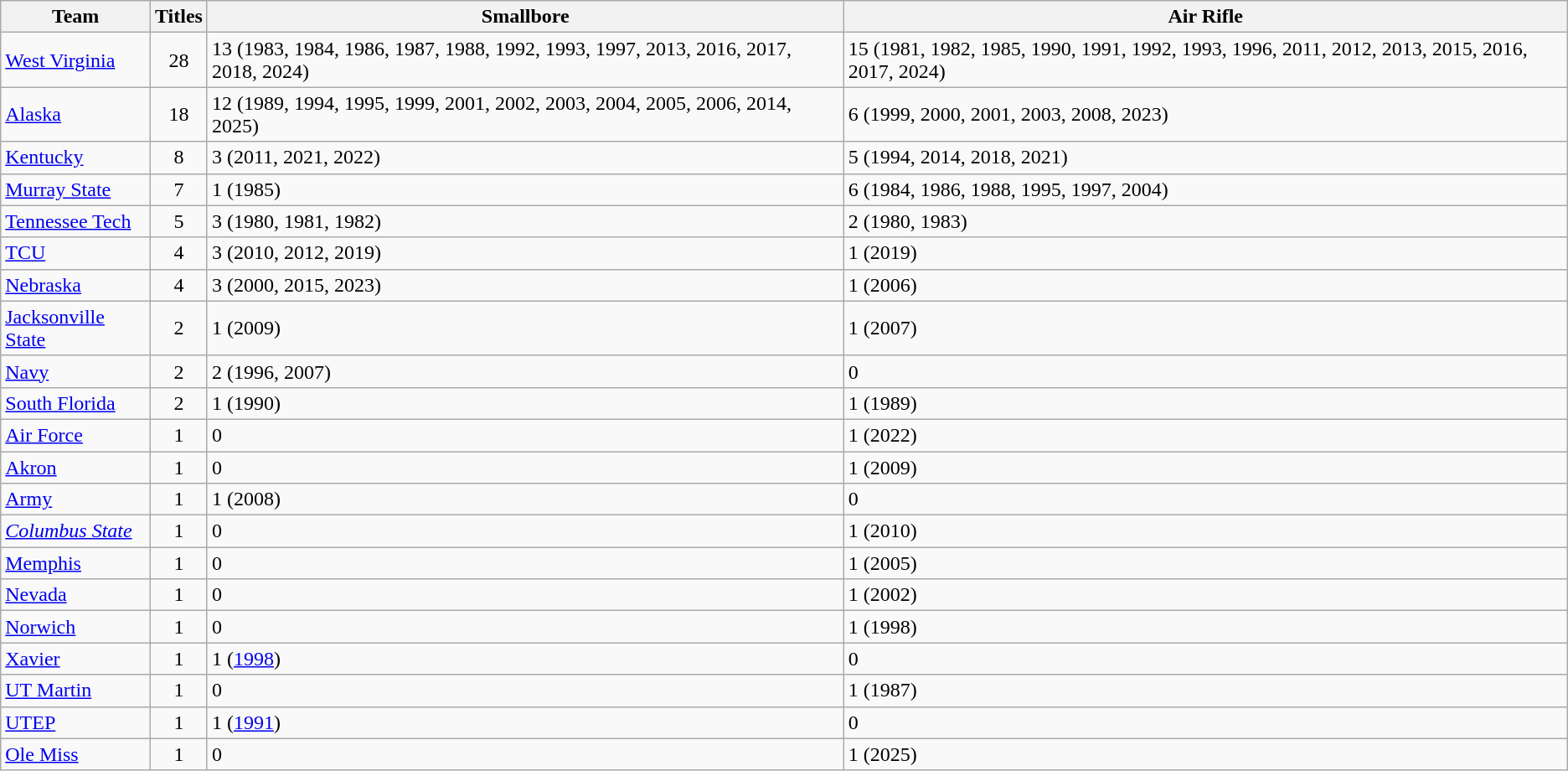<table class="wikitable sortable" style="text-align:center">
<tr>
<th>Team</th>
<th>Titles</th>
<th>Smallbore</th>
<th>Air Rifle</th>
</tr>
<tr>
<td align=left><a href='#'>West Virginia</a></td>
<td>28</td>
<td align=left>13 (1983, 1984, 1986, 1987, 1988, 1992, 1993, 1997, 2013, 2016, 2017, 2018, 2024)</td>
<td align=left>15 (1981, 1982, 1985, 1990, 1991, 1992, 1993, 1996, 2011, 2012, 2013, 2015, 2016, 2017, 2024)</td>
</tr>
<tr>
<td align=left><a href='#'>Alaska</a></td>
<td>18</td>
<td align=left>12 (1989, 1994, 1995, 1999, 2001, 2002, 2003, 2004, 2005, 2006, 2014, 2025)</td>
<td align=left>6 (1999, 2000, 2001, 2003, 2008, 2023)</td>
</tr>
<tr>
<td align=left><a href='#'>Kentucky</a></td>
<td>8</td>
<td align=left>3 (2011, 2021, 2022)</td>
<td align=left>5 (1994, 2014, 2018, 2021)</td>
</tr>
<tr>
<td align=left><a href='#'>Murray State</a></td>
<td>7</td>
<td align=left>1 (1985)</td>
<td align=left>6 (1984, 1986, 1988, 1995, 1997, 2004)</td>
</tr>
<tr>
<td align=left><a href='#'>Tennessee Tech</a></td>
<td>5</td>
<td align=left>3 (1980, 1981, 1982)</td>
<td align=left>2 (1980, 1983)</td>
</tr>
<tr>
<td align=left><a href='#'>TCU</a></td>
<td>4</td>
<td align=left>3 (2010, 2012, 2019)</td>
<td align=left>1 (2019)</td>
</tr>
<tr>
<td align=left><a href='#'>Nebraska</a></td>
<td>4</td>
<td align=left>3 (2000, 2015, 2023)</td>
<td align=left>1 (2006)</td>
</tr>
<tr>
<td align=left><a href='#'>Jacksonville State</a></td>
<td>2</td>
<td align=left>1 (2009)</td>
<td align=left>1 (2007)</td>
</tr>
<tr>
<td align=left><a href='#'>Navy</a></td>
<td>2</td>
<td align=left>2 (1996, 2007)</td>
<td align=left>0</td>
</tr>
<tr>
<td align=left><a href='#'>South Florida</a></td>
<td>2</td>
<td align=left>1 (1990)</td>
<td align=left>1 (1989)</td>
</tr>
<tr>
<td align=left><a href='#'>Air Force</a></td>
<td>1</td>
<td align=left>0</td>
<td align=left>1 (2022)</td>
</tr>
<tr>
<td align=left><a href='#'>Akron</a></td>
<td>1</td>
<td align=left>0</td>
<td align=left>1 (2009)</td>
</tr>
<tr>
<td align=left><a href='#'>Army</a></td>
<td>1</td>
<td align=left>1 (2008)</td>
<td align=left>0</td>
</tr>
<tr>
<td align=left><em><a href='#'>Columbus State</a></em></td>
<td>1</td>
<td align=left>0</td>
<td align=left>1 (2010)</td>
</tr>
<tr>
<td align=left><a href='#'>Memphis</a></td>
<td>1</td>
<td align=left>0</td>
<td align=left>1 (2005)</td>
</tr>
<tr>
<td align=left><a href='#'>Nevada</a></td>
<td>1</td>
<td align=left>0</td>
<td align=left>1 (2002)</td>
</tr>
<tr>
<td align=left><a href='#'>Norwich</a></td>
<td>1</td>
<td align=left>0</td>
<td align=left>1 (1998)</td>
</tr>
<tr>
<td align=left><a href='#'>Xavier</a></td>
<td>1</td>
<td align=left>1 (<a href='#'>1998</a>)</td>
<td align=left>0</td>
</tr>
<tr>
<td align=left><a href='#'>UT Martin</a></td>
<td>1</td>
<td align=left>0</td>
<td align=left>1 (1987)</td>
</tr>
<tr>
<td align=left><a href='#'>UTEP</a></td>
<td>1</td>
<td align=left>1 (<a href='#'>1991</a>)</td>
<td align=left>0</td>
</tr>
<tr>
<td align=left><a href='#'>Ole Miss</a></td>
<td>1</td>
<td align=left>0</td>
<td align=left>1 (2025)</td>
</tr>
</table>
